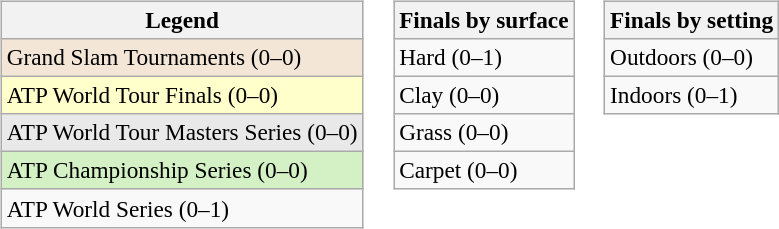<table>
<tr valign=top>
<td><br><table class=wikitable style=font-size:97%>
<tr>
<th>Legend</th>
</tr>
<tr style="background:#f3e6d7;">
<td>Grand Slam Tournaments (0–0)</td>
</tr>
<tr style="background:#ffc;">
<td>ATP World Tour Finals (0–0)</td>
</tr>
<tr style="background:#e9e9e9;">
<td>ATP World Tour Masters Series (0–0)</td>
</tr>
<tr style="background:#d4f1c5;">
<td>ATP Championship Series (0–0)</td>
</tr>
<tr>
<td>ATP World Series (0–1)</td>
</tr>
</table>
</td>
<td><br><table class=wikitable style=font-size:97%>
<tr>
<th>Finals by surface</th>
</tr>
<tr>
<td>Hard (0–1)</td>
</tr>
<tr>
<td>Clay (0–0)</td>
</tr>
<tr>
<td>Grass (0–0)</td>
</tr>
<tr>
<td>Carpet (0–0)</td>
</tr>
</table>
</td>
<td><br><table class=wikitable style=font-size:97%>
<tr>
<th>Finals by setting</th>
</tr>
<tr>
<td>Outdoors (0–0)</td>
</tr>
<tr>
<td>Indoors (0–1)</td>
</tr>
</table>
</td>
</tr>
</table>
